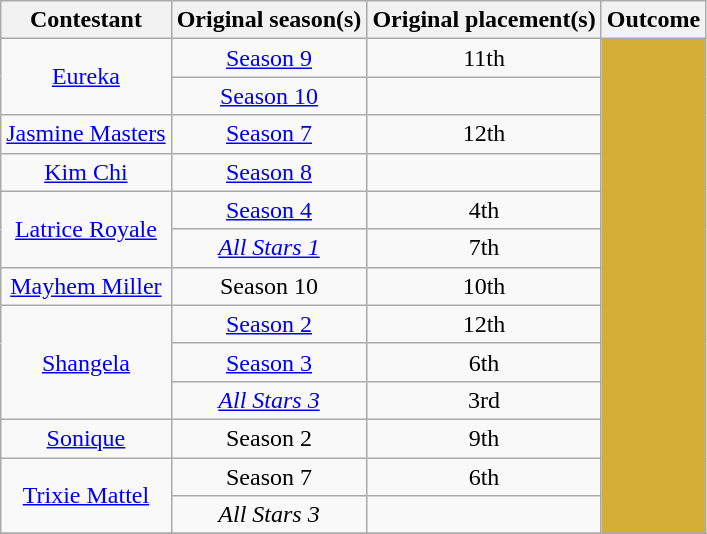<table class="wikitable sortable" style="text-align:center;">
<tr>
<th>Contestant</th>
<th>Original season(s)</th>
<th>Original placement(s)</th>
<th>Outcome</th>
</tr>
<tr>
<td rowspan="2"><a href='#'>Eureka</a></td>
<td><a href='#'>Season 9</a></td>
<td>11th</td>
<td bgcolor="#D4AF37" rowspan="13"></td>
</tr>
<tr>
<td nowrap><a href='#'>Season 10</a></td>
<td></td>
</tr>
<tr>
<td nowrap><a href='#'>Jasmine Masters</a></td>
<td><a href='#'>Season 7</a></td>
<td>12th</td>
</tr>
<tr>
<td><a href='#'>Kim Chi</a></td>
<td><a href='#'>Season 8</a></td>
<td></td>
</tr>
<tr>
<td rowspan="2"><a href='#'>Latrice Royale</a></td>
<td><a href='#'>Season 4</a></td>
<td>4th</td>
</tr>
<tr>
<td><a href='#'><em>All Stars 1</em></a></td>
<td>7th</td>
</tr>
<tr>
<td><a href='#'>Mayhem Miller</a></td>
<td>Season 10</td>
<td>10th</td>
</tr>
<tr>
<td rowspan="3"><a href='#'>Shangela</a></td>
<td><a href='#'>Season 2</a></td>
<td>12th</td>
</tr>
<tr>
<td><a href='#'>Season 3</a></td>
<td>6th</td>
</tr>
<tr>
<td><a href='#'><em>All Stars 3</em></a></td>
<td>3rd</td>
</tr>
<tr>
<td><a href='#'>Sonique</a></td>
<td>Season 2</td>
<td>9th</td>
</tr>
<tr>
<td rowspan="2"><a href='#'>Trixie Mattel</a></td>
<td>Season 7</td>
<td>6th</td>
</tr>
<tr>
<td><em>All Stars 3</em></td>
<td></td>
</tr>
<tr>
</tr>
</table>
